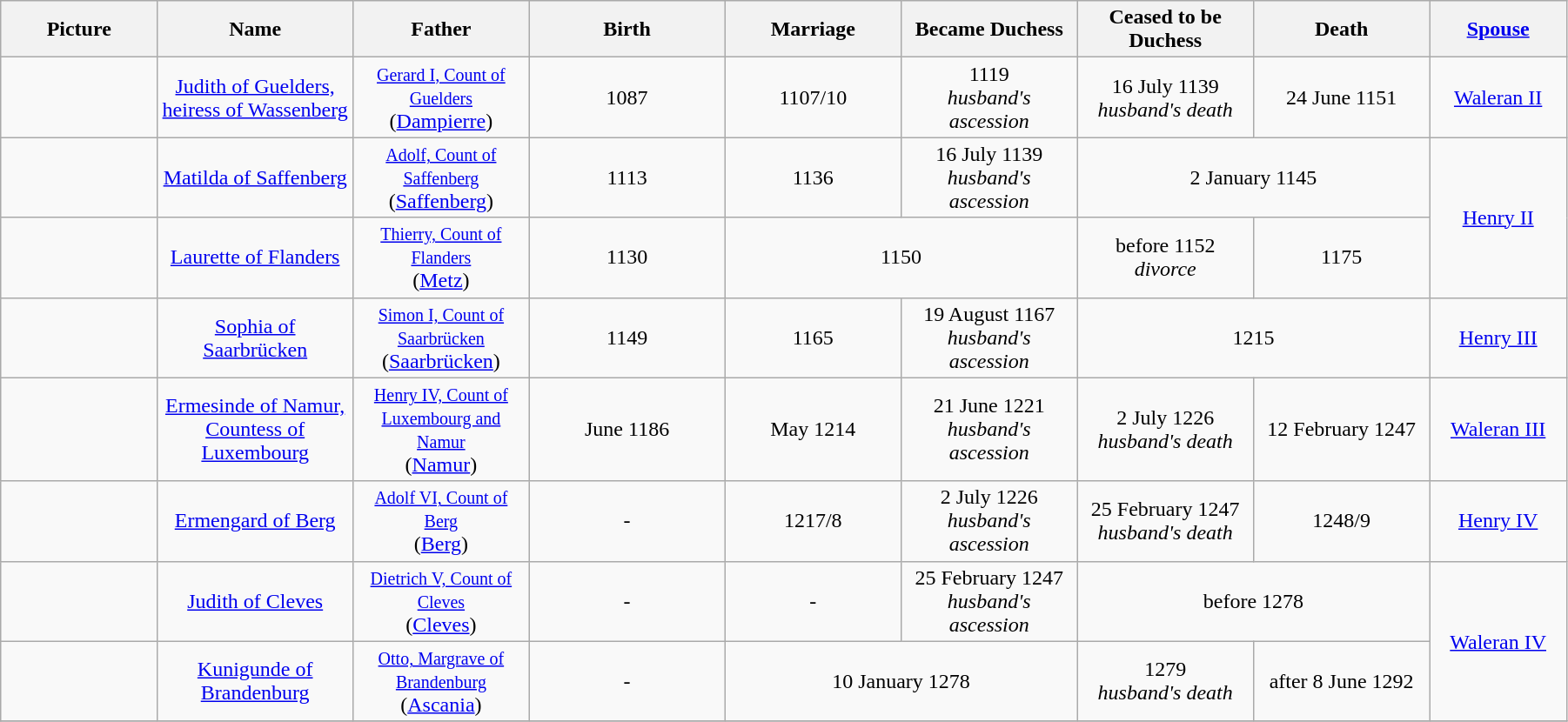<table width=95% class="wikitable">
<tr>
<th width = "8%">Picture</th>
<th width = "10%">Name</th>
<th width = "9%">Father</th>
<th width = "10%">Birth</th>
<th width = "9%">Marriage</th>
<th width = "9%">Became Duchess</th>
<th width = "9%">Ceased to be Duchess</th>
<th width = "9%">Death</th>
<th width = "7%"><a href='#'>Spouse</a></th>
</tr>
<tr>
<td align="center"></td>
<td align="center"><a href='#'>Judith of Guelders, heiress of Wassenberg</a></td>
<td align="center"><small><a href='#'>Gerard I, Count of Guelders</a></small><br>(<a href='#'>Dampierre</a>)</td>
<td align="center">1087</td>
<td align="center">1107/10</td>
<td align="center">1119<br><em>husband's ascession</em></td>
<td align="center">16 July 1139<br><em>husband's death</em></td>
<td align="center">24 June 1151</td>
<td align="center"><a href='#'>Waleran II</a></td>
</tr>
<tr>
<td align="center"></td>
<td align="center"><a href='#'>Matilda of Saffenberg</a></td>
<td align="center"><small><a href='#'>Adolf, Count of Saffenberg</a></small><br>(<a href='#'>Saffenberg</a>)</td>
<td align="center">1113</td>
<td align="center">1136</td>
<td align="center">16 July 1139<br><em>husband's ascession</em></td>
<td align="center" colspan="2">2 January 1145</td>
<td align="center" rowspan="2"><a href='#'>Henry II</a></td>
</tr>
<tr>
<td align="center"></td>
<td align="center"><a href='#'>Laurette of Flanders</a></td>
<td align="center"><small><a href='#'>Thierry, Count of Flanders</a></small><br>(<a href='#'>Metz</a>)</td>
<td align="center">1130</td>
<td align="center" colspan="2">1150</td>
<td align="center">before 1152<br><em>divorce</em></td>
<td align="center">1175</td>
</tr>
<tr>
<td align="center"></td>
<td align="center"><a href='#'>Sophia of Saarbrücken</a></td>
<td align="center"><small><a href='#'>Simon I, Count of Saarbrücken</a></small><br>(<a href='#'>Saarbrücken</a>)</td>
<td align="center">1149</td>
<td align="center">1165</td>
<td align="center">19 August 1167 <br><em>husband's ascession</em></td>
<td align=center colspan="2">1215</td>
<td align="center"><a href='#'>Henry III</a></td>
</tr>
<tr>
<td align="center"></td>
<td align="center"><a href='#'>Ermesinde of Namur, Countess of Luxembourg</a></td>
<td align="center"><small><a href='#'>Henry IV, Count of Luxembourg and Namur</a></small><br>(<a href='#'>Namur</a>)</td>
<td align="center">June 1186</td>
<td align="center">May 1214</td>
<td align="center">21 June 1221<br><em>husband's ascession</em></td>
<td align="center">2 July 1226<br><em>husband's death</em></td>
<td align="center">12 February 1247</td>
<td align="center"><a href='#'>Waleran III</a></td>
</tr>
<tr>
<td align="center"></td>
<td align="center"><a href='#'>Ermengard of Berg</a></td>
<td align="center"><small><a href='#'>Adolf VI, Count of Berg</a></small><br>(<a href='#'>Berg</a>)</td>
<td align="center">-</td>
<td align="center">1217/8</td>
<td align="center">2 July 1226<br><em>husband's ascession</em></td>
<td align="center">25 February 1247<br><em>husband's death</em></td>
<td align="center">1248/9</td>
<td align="center"><a href='#'>Henry IV</a></td>
</tr>
<tr>
<td align="center"></td>
<td align="center"><a href='#'>Judith of Cleves</a></td>
<td align="center"><small><a href='#'>Dietrich V, Count of Cleves</a></small><br>(<a href='#'>Cleves</a>)</td>
<td align="center">-</td>
<td align="center">-</td>
<td align="center">25 February 1247 <br><em>husband's ascession</em></td>
<td align=center colspan="2">before 1278</td>
<td align="center" rowspan="2"><a href='#'>Waleran IV</a></td>
</tr>
<tr>
<td align="center"></td>
<td align="center"><a href='#'>Kunigunde of Brandenburg</a></td>
<td align="center"><small><a href='#'>Otto, Margrave of Brandenburg</a></small><br>(<a href='#'>Ascania</a>)</td>
<td align="center">-</td>
<td align=center colspan="2">10 January 1278</td>
<td align="center">1279<br><em>husband's death</em></td>
<td align="center">after 8 June 1292</td>
</tr>
<tr>
</tr>
</table>
